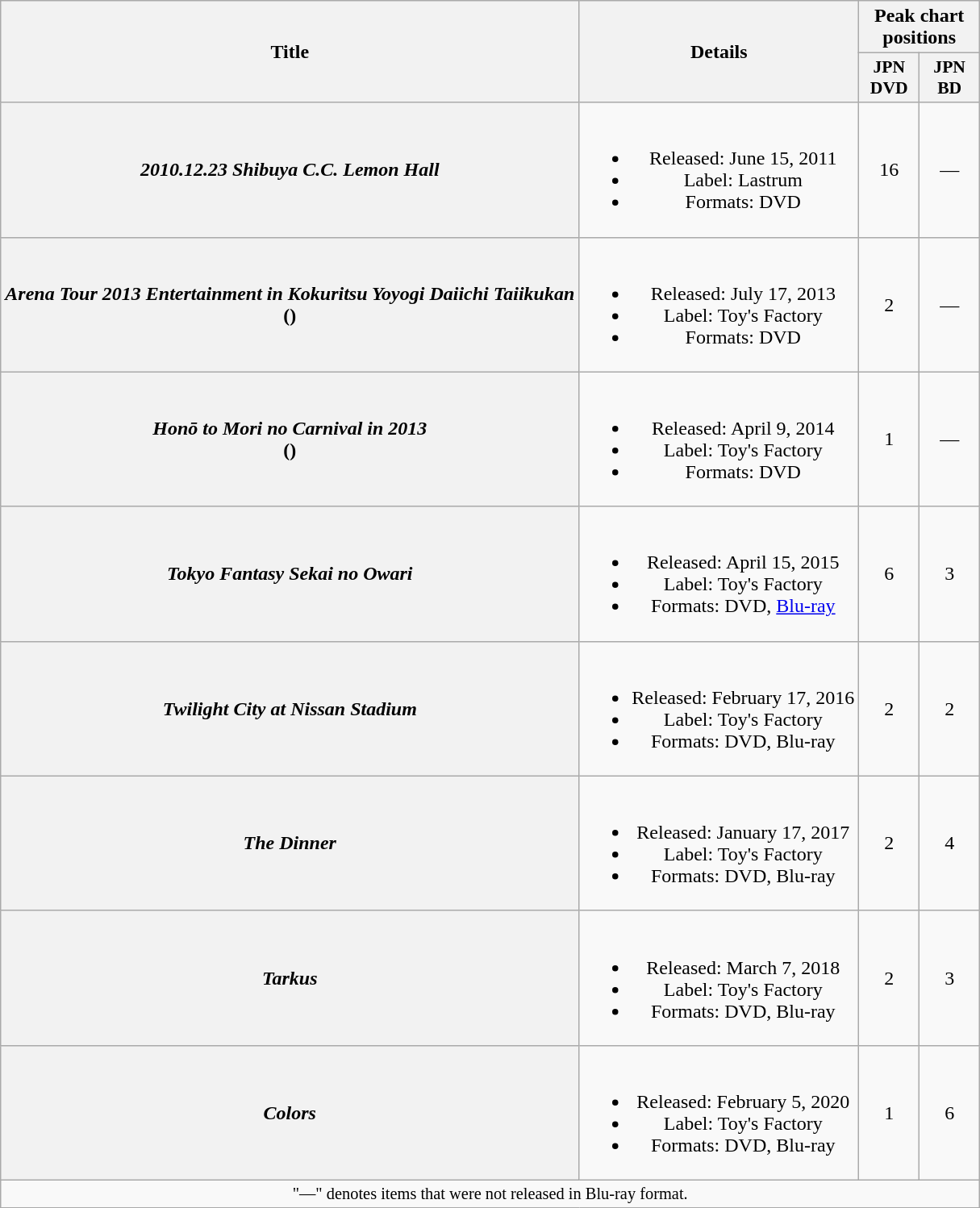<table class="wikitable plainrowheaders" style="text-align:center;">
<tr>
<th scope="col" rowspan="2">Title</th>
<th scope="col" rowspan="2">Details</th>
<th scope="col" colspan="2">Peak chart<br>positions</th>
</tr>
<tr>
<th scope="col" style="width:3em;font-size:90%;">JPN<br>DVD<br></th>
<th scope="col" style="width:3em;font-size:90%;">JPN<br>BD<br></th>
</tr>
<tr>
<th scope="row"><em>2010.12.23 Shibuya C.C. Lemon Hall</em></th>
<td><br><ul><li>Released: June 15, 2011 </li><li>Label: Lastrum</li><li>Formats: DVD</li></ul></td>
<td>16</td>
<td>—</td>
</tr>
<tr>
<th scope="row"><em>Arena Tour 2013 Entertainment in Kokuritsu Yoyogi Daiichi Taiikukan</em><br>()</th>
<td><br><ul><li>Released: July 17, 2013 </li><li>Label: Toy's Factory</li><li>Formats: DVD</li></ul></td>
<td>2</td>
<td>—</td>
</tr>
<tr>
<th scope="row"><em>Honō to Mori no Carnival in 2013</em><br>()</th>
<td><br><ul><li>Released: April 9, 2014 </li><li>Label: Toy's Factory</li><li>Formats: DVD</li></ul></td>
<td>1</td>
<td>—</td>
</tr>
<tr>
<th scope="row"><em>Tokyo Fantasy Sekai no Owari</em></th>
<td><br><ul><li>Released: April 15, 2015 </li><li>Label: Toy's Factory</li><li>Formats: DVD, <a href='#'>Blu-ray</a></li></ul></td>
<td>6</td>
<td>3</td>
</tr>
<tr>
<th scope="row"><em>Twilight City at Nissan Stadium</em></th>
<td><br><ul><li>Released: February 17, 2016 </li><li>Label: Toy's Factory</li><li>Formats: DVD, Blu-ray</li></ul></td>
<td>2</td>
<td>2</td>
</tr>
<tr>
<th scope="row"><em>The Dinner</em></th>
<td><br><ul><li>Released: January 17, 2017 </li><li>Label: Toy's Factory</li><li>Formats: DVD, Blu-ray</li></ul></td>
<td>2</td>
<td>4</td>
</tr>
<tr>
<th scope="row"><em>Tarkus</em></th>
<td><br><ul><li>Released: March 7, 2018 </li><li>Label: Toy's Factory</li><li>Formats: DVD, Blu-ray</li></ul></td>
<td>2</td>
<td>3</td>
</tr>
<tr>
<th scope="row"><em>Colors</em></th>
<td><br><ul><li>Released: February 5, 2020 </li><li>Label: Toy's Factory</li><li>Formats: DVD, Blu-ray</li></ul></td>
<td>1</td>
<td>6</td>
</tr>
<tr>
<td colspan="14" style="font-size:85%">"—" denotes items that were not released in Blu-ray format.</td>
</tr>
</table>
